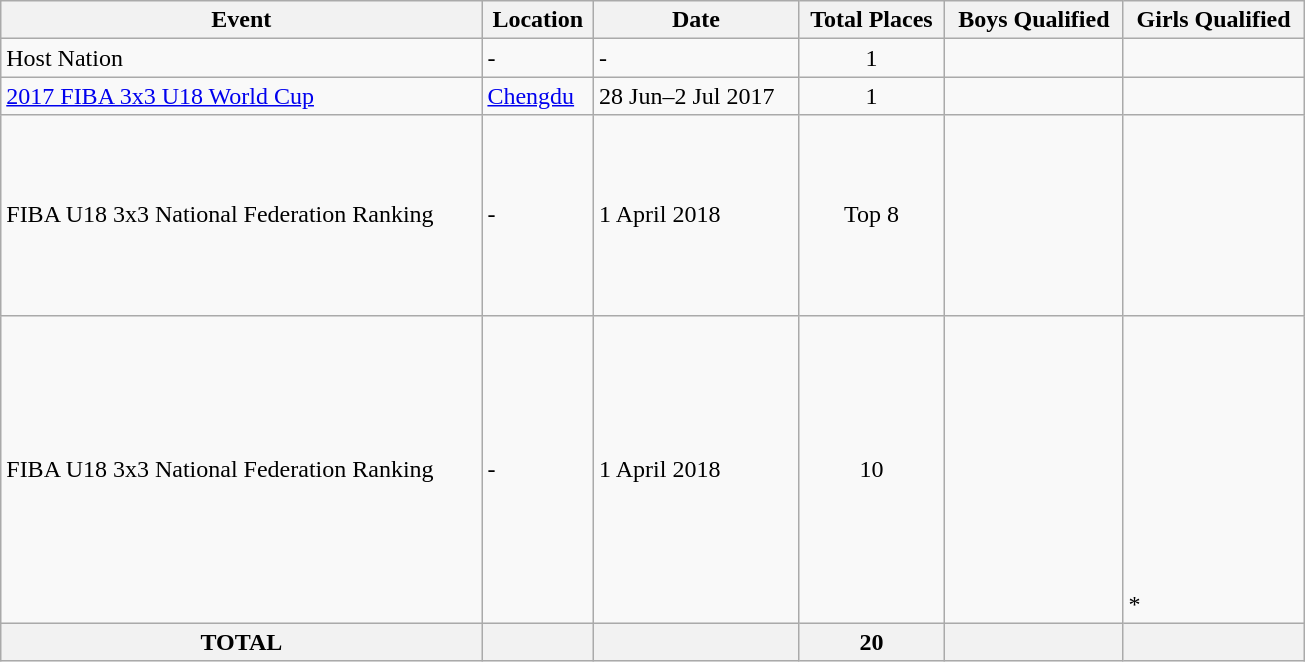<table class="wikitable" width=870>
<tr>
<th>Event</th>
<th>Location</th>
<th>Date</th>
<th>Total Places</th>
<th>Boys Qualified</th>
<th>Girls Qualified</th>
</tr>
<tr>
<td>Host Nation</td>
<td>-</td>
<td>-</td>
<td align="center">1</td>
<td></td>
<td></td>
</tr>
<tr>
<td><a href='#'>2017 FIBA 3x3 U18 World Cup</a></td>
<td> <a href='#'>Chengdu</a></td>
<td>28 Jun–2 Jul 2017</td>
<td align="center">1</td>
<td></td>
<td></td>
</tr>
<tr>
<td>FIBA U18 3x3 National Federation Ranking</td>
<td>-</td>
<td>1 April 2018</td>
<td align="center">Top 8</td>
<td><br><br><br><br><br><br><br></td>
<td><br><br><br><br><br><br><br></td>
</tr>
<tr>
<td>FIBA U18 3x3 National Federation Ranking</td>
<td>-</td>
<td>1 April 2018</td>
<td align="center">10</td>
<td><br><br><br><br><br><br><br><br><br></td>
<td><br><br><br><s></s><br><br><br><br><br><br><br>*</td>
</tr>
<tr>
<th>TOTAL</th>
<th></th>
<th></th>
<th>20</th>
<th></th>
<th></th>
</tr>
</table>
